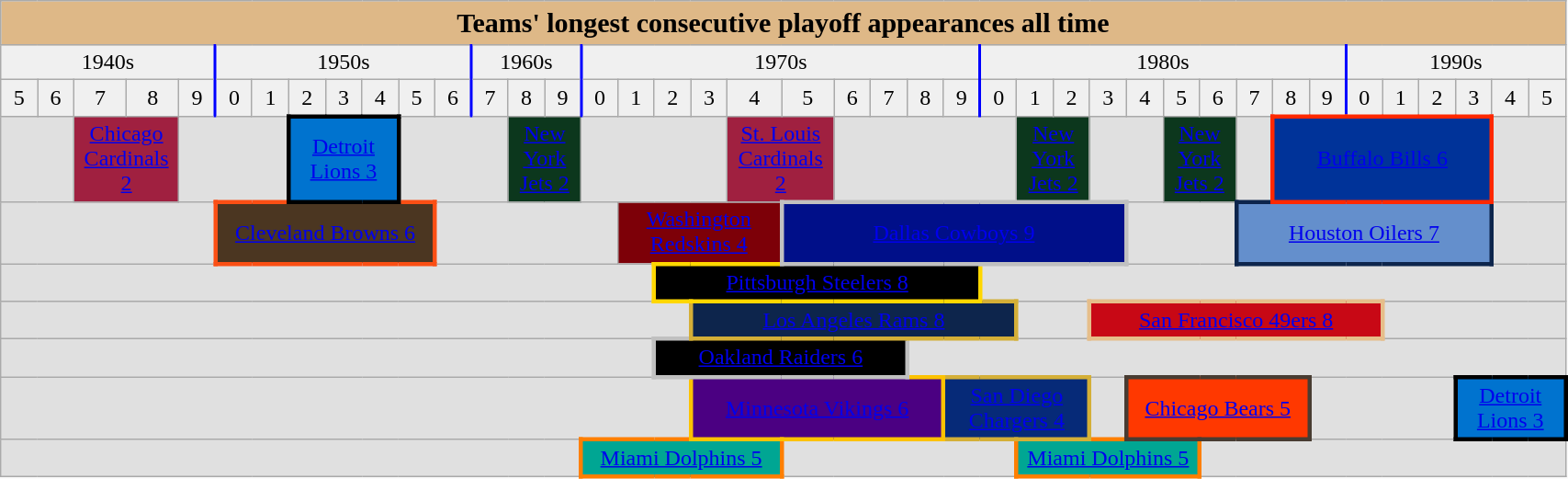<table class="wikitable" style="text-align:center" width=90%>
<tr>
<th colspan="43"  style="width:80%; text-align:center; font-size:125%; background:#deb887;">Teams' longest consecutive playoff appearances all time</th>
</tr>
<tr style="background:#f0f0f0;">
<td colspan="5"  style="width:9%; border-right:2px solid blue;">1940s</td>
<td colspan="7"  style="width:16%; border-right:2px solid blue;">1950s</td>
<td colspan="3"  style="width:9%; border-right:2px solid blue;">1960s</td>
<td colspan="10"  style="width:16%; border-right:2px solid blue;">1970s</td>
<td colspan="10"  style="width:16%; border-right:2px solid blue;">1980s</td>
<td colspan="6"  style="width:20%;">1990s</td>
</tr>
<tr style="background:#f0f0f0;">
<td width=2%>5</td>
<td width=2%>6</td>
<td width=2%>7</td>
<td width=2%>8</td>
<td style="width:2%; border-right:2px solid blue;">9</td>
<td width=2%>0</td>
<td width=2%>1</td>
<td width=2%>2</td>
<td width=2%>3</td>
<td width=2%>4</td>
<td width=2%>5</td>
<td style="width:2%; border-right:2px solid blue;">6</td>
<td width=2%>7</td>
<td width=2%>8</td>
<td style="width:2%; border-right:2px solid blue;">9</td>
<td width=2%>0</td>
<td width=2%>1</td>
<td width=2%>2</td>
<td width=2%>3</td>
<td width=2%>4</td>
<td width=2%>5</td>
<td width=2%>6</td>
<td width=2%>7</td>
<td width=2%>8</td>
<td style="width:2%; border-right:2px solid blue;">9</td>
<td width=2%>0</td>
<td width=2%>1</td>
<td width=2%>2</td>
<td width=2%>3</td>
<td width=2%>4</td>
<td width=2%>5</td>
<td width=2%>6</td>
<td width=2%>7</td>
<td width=2%>8</td>
<td style="width:2%; border-right:2px solid blue;">9</td>
<td width=2%>0</td>
<td width=2%>1</td>
<td width=2%>2</td>
<td width=2%>3</td>
<td width=2%>4</td>
<td width=2%>5</td>
</tr>
<tr style="background:#e0e0e0;">
<td colspan=2></td>
<td colspan=2 style="background:#a02040"><a href='#'><span>Chicago Cardinals 2</span></a></td>
<td colspan=3></td>
<td colspan=3 style="border: 3px solid #000000;background:#0073CF;color:white"><a href='#'><span>Detroit Lions 3</span></a></td>
<td colspan=3></td>
<td colspan=2 style="background:#0C371D"><a href='#'><span>New York Jets 2</span></a></td>
<td colspan=4></td>
<td colspan=2 style="background:#a02040"><a href='#'><span>St. Louis Cardinals 2</span></a></td>
<td colspan=5></td>
<td colspan=2 style="background:#0C371D"><a href='#'><span>New York Jets 2</span></a></td>
<td colspan=2></td>
<td colspan=2 style="background:#0C371D"><a href='#'><span>New York Jets 2</span></a></td>
<td></td>
<td colspan="6" style="border: 3px solid #FF2800;background:#003399;color:white"><a href='#'><span>Buffalo Bills 6</span></a></td>
<td colspan= 2></td>
</tr>
<tr style="background:#e0e0e0;">
<td colspan=5></td>
<td colspan=6 style="border: 3px solid #FB4F14;background:#4B3621"><a href='#'><span>Cleveland Browns 6</span></a></td>
<td colspan=5></td>
<td colspan=4 style="background:#7D0008"><a href='#'><span>Washington Redskins 4</span></a></td>
<td colspan="9" style="border: 3px solid #C0C0C0;background:#000F89"><a href='#'><span>Dallas Cowboys 9</span></a></td>
<td colspan= 3></td>
<td colspan="7" style="border: 3px solid #0d254c;background:#648fcc"><a href='#'><span>Houston Oilers 7</span></a></td>
<td colspan= 2></td>
</tr>
<tr style="background:#e0e0e0;">
<td colspan=17></td>
<td colspan="8" style="border: 3px solid gold;background:#000000;color:gold"><a href='#'><span>Pittsburgh Steelers 8</span></a></td>
<td colspan= 16></td>
</tr>
<tr style="background:#e0e0e0;">
<td colspan=18></td>
<td colspan="8" style="border: 3px solid #D4AF37;background-color: #0d254c"><a href='#'><span>Los Angeles Rams 8</span></a></td>
<td colspan=2></td>
<td colspan="8" style="border: 3px solid #E6BE8A; background: #C80815"><a href='#'><span>San Francisco 49ers 8</span></a></td>
<td colspan= 5></td>
</tr>
<tr style="background:#e0e0e0;">
<td colspan= 17></td>
<td colspan="6" style="border: 3px solid silver;background:#000000"><a href='#'><span>Oakland Raiders 6</span></a></td>
<td colspan= 18></td>
</tr>
<tr style="background:#e0e0e0;">
<td colspan= 18></td>
<td colspan="6" style="border: 3px solid #FCC200;background:#4B0082"><a href='#'><span>Minnesota Vikings 6</span></a></td>
<td colspan=4 style="border: 3px solid #D4AF37;background:#062A78;"><a href='#'><span>San Diego Chargers 4</span></a></td>
<td colspan=1></td>
<td colspan="5" style="border: 3px solid #483C32;background:#FF3800;"><a href='#'><span>Chicago Bears 5</span></a></td>
<td colspan=4></td>
<td colspan=3 style="border: 3px solid #000000;background:#0073CF;color:white"><a href='#'><span>Detroit Lions 3</span></a></td>
</tr>
<tr style="background:#e0e0e0;">
<td colspan= 15></td>
<td colspan="5" style="border: 3px solid #FF7F00;background:#00A693"><a href='#'><span>Miami Dolphins 5</span></a></td>
<td colspan= 6></td>
<td colspan="5" style="border: 3px solid #FF7F00;background:#00A693"><a href='#'><span>Miami Dolphins 5</span></a></td>
<td colspan=10></td>
</tr>
</table>
